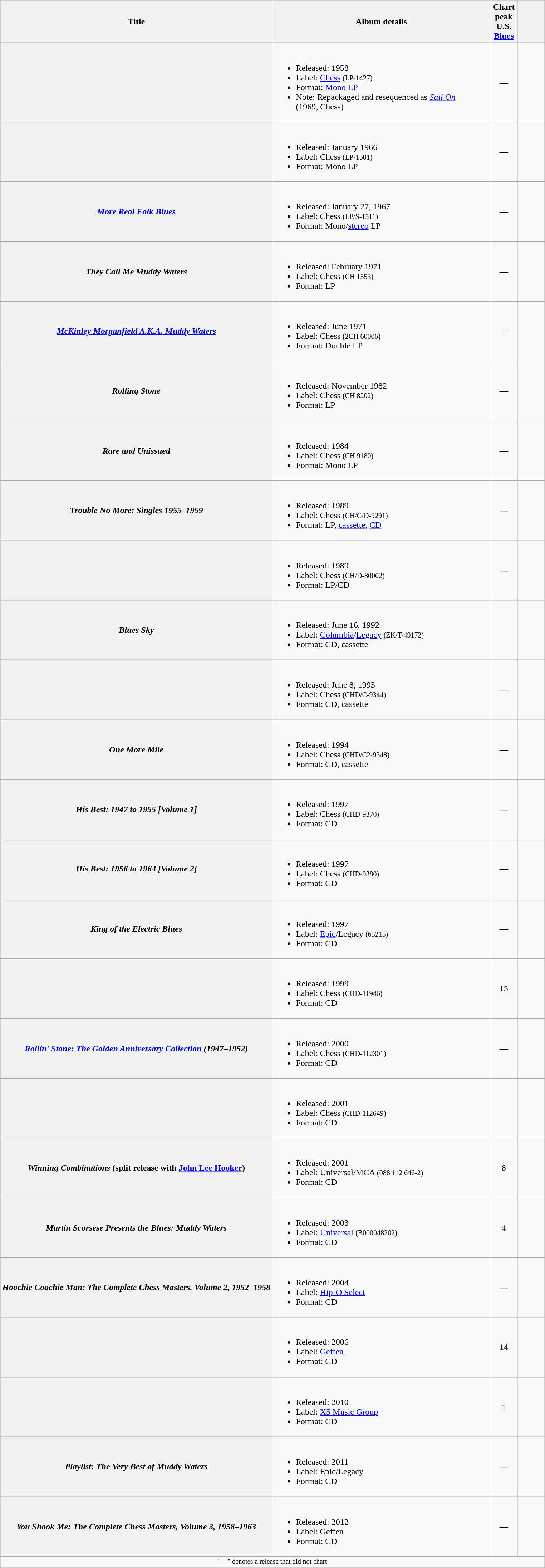<table class="wikitable sortable plainrowheaders">
<tr>
<th scope="col" width=50%>Title</th>
<th scope="col" width=% class="unsortable">Album details</th>
<th scope="col" width=5%  data-sort-type=number>Chart<br>peak <br>U.S.<br><a href='#'>Blues</a></th>
<th scope="col" width=5% class="unsortable"></th>
</tr>
<tr>
<th scope="row"></th>
<td><br><ul><li>Released: 1958</li><li>Label: <a href='#'>Chess</a> <small>(LP-1427)</small></li><li>Format: <a href='#'>Mono</a> <a href='#'>LP</a></li><li>Note: Repackaged and resequenced as <em><a href='#'>Sail On</a></em> <br>(1969, Chess)</li></ul></td>
<td align="center">—</td>
<td align="center"></td>
</tr>
<tr>
<th scope="row"></th>
<td><br><ul><li>Released: January 1966</li><li>Label: Chess <small>(LP-1501)</small></li><li>Format: Mono LP</li></ul></td>
<td align="center">—</td>
<td align="center"></td>
</tr>
<tr>
<th scope="row"><em><a href='#'>More Real Folk Blues</a></em></th>
<td><br><ul><li>Released: January 27, 1967</li><li>Label: Chess <small>(LP/S-1511)</small></li><li>Format: Mono/<a href='#'>stereo</a> LP</li></ul></td>
<td align="center">—</td>
<td align="center"></td>
</tr>
<tr>
<th scope="row"><em>They Call Me Muddy Waters</em></th>
<td><br><ul><li>Released: February 1971</li><li>Label: Chess <small>(CH 1553)</small></li><li>Format: LP</li></ul></td>
<td align="center">—</td>
<td align="center"></td>
</tr>
<tr>
<th scope="row"><em><a href='#'>McKinley Morganfield A.K.A. Muddy Waters</a></em></th>
<td><br><ul><li>Released: June 1971</li><li>Label: Chess <small>(2CH 60006)</small></li><li>Format: Double LP</li></ul></td>
<td align="center">—</td>
<td align="center"></td>
</tr>
<tr>
<th scope="row"><em>Rolling Stone</em></th>
<td><br><ul><li>Released: November 1982</li><li>Label: Chess <small>(CH 8202)</small></li><li>Format: LP</li></ul></td>
<td align="center">—</td>
<td align="center"></td>
</tr>
<tr>
<th scope="row"><em>Rare and Unissued</em></th>
<td><br><ul><li>Released: 1984</li><li>Label: Chess <small>(CH 9180)</small></li><li>Format: Mono LP</li></ul></td>
<td align="center">—</td>
<td align="center"></td>
</tr>
<tr>
<th scope="row"><em>Trouble No More: Singles 1955–1959</em></th>
<td><br><ul><li>Released: 1989</li><li>Label: Chess <small>(CH/C/D-9291)</small></li><li>Format: LP, <a href='#'>cassette</a>, <a href='#'>CD</a></li></ul></td>
<td align="center">—</td>
<td align="center"></td>
</tr>
<tr>
<th scope="row"></th>
<td><br><ul><li>Released: 1989</li><li>Label: Chess <small>(CH/D-80002)</small></li><li>Format: LP/CD</li></ul></td>
<td align="center">—</td>
<td align="center"></td>
</tr>
<tr>
<th scope="row"><em>Blues Sky</em></th>
<td><br><ul><li>Released: June 16, 1992</li><li>Label: <a href='#'>Columbia</a>/<a href='#'>Legacy</a> <small>(ZK/T-49172)</small></li><li>Format: CD, cassette</li></ul></td>
<td align="center">—</td>
<td align="center"></td>
</tr>
<tr>
<th scope="row"></th>
<td><br><ul><li>Released: June 8, 1993</li><li>Label: Chess <small>(CHD/C-9344)</small></li><li>Format: CD, cassette</li></ul></td>
<td align="center">—</td>
<td align="center"></td>
</tr>
<tr>
<th scope="row"><em>One More Mile</em></th>
<td><br><ul><li>Released: 1994</li><li>Label: Chess <small>(CHD/C2-9348)</small></li><li>Format: CD, cassette</li></ul></td>
<td align="center">—</td>
<td align="center"></td>
</tr>
<tr>
<th scope="row"><em>His Best: 1947 to 1955 [Volume 1]</em></th>
<td><br><ul><li>Released: 1997</li><li>Label: Chess <small>(CHD-9370)</small></li><li>Format: CD</li></ul></td>
<td align="center">—</td>
<td align="center"></td>
</tr>
<tr>
<th scope="row"><em>His Best: 1956 to 1964 [Volume 2]</em></th>
<td><br><ul><li>Released: 1997</li><li>Label: Chess <small>(CHD-9380)</small></li><li>Format: CD</li></ul></td>
<td align="center">—</td>
<td align="center"></td>
</tr>
<tr>
<th scope="row"><em>King of the Electric Blues</em></th>
<td><br><ul><li>Released: 1997</li><li>Label: <a href='#'>Epic</a>/Legacy <small>(65215)</small></li><li>Format: CD</li></ul></td>
<td align="center">—</td>
<td align="center"></td>
</tr>
<tr>
<th scope="row"></th>
<td><br><ul><li>Released: 1999</li><li>Label: Chess <small>(CHD-11946)</small></li><li>Format: CD</li></ul></td>
<td align="center">15</td>
<td align="center"></td>
</tr>
<tr>
<th scope="row"><em><a href='#'>Rollin' Stone: The Golden Anniversary Collection</a> (1947–1952)</em></th>
<td><br><ul><li>Released: 2000</li><li>Label: Chess <small>(CHD-112301)</small></li><li>Format: CD</li></ul></td>
<td align="center">—</td>
<td align="center"></td>
</tr>
<tr>
<th scope="row"></th>
<td><br><ul><li>Released: 2001</li><li>Label: Chess <small>(CHD-112649)</small></li><li>Format: CD</li></ul></td>
<td align="center">—</td>
<td align="center"></td>
</tr>
<tr>
<th scope="row"><em>Winning Combinations</em> (split release with <a href='#'>John Lee Hooker</a>)</th>
<td><br><ul><li>Released: 2001</li><li>Label: Universal/MCA <small>(088 112 646-2)</small></li><li>Format: CD</li></ul></td>
<td align="center">8</td>
<td align="center"></td>
</tr>
<tr>
<th scope="row"><em>Martin Scorsese Presents the Blues: Muddy Waters</em></th>
<td><br><ul><li>Released: 2003</li><li>Label: <a href='#'>Universal</a> <small>(B000048202)</small></li><li>Format: CD</li></ul></td>
<td align="center">4</td>
<td align="center"></td>
</tr>
<tr>
<th scope="row"><em>Hoochie Coochie Man: The Complete Chess Masters, Volume 2, 1952–1958</em></th>
<td><br><ul><li>Released: 2004</li><li>Label: <a href='#'>Hip-O Select</a></li><li>Format: CD</li></ul></td>
<td align="center">—</td>
<td align="center"></td>
</tr>
<tr>
<th scope="row"></th>
<td><br><ul><li>Released: 2006</li><li>Label: <a href='#'>Geffen</a></li><li>Format: CD</li></ul></td>
<td align="center">14</td>
<td align="center"></td>
</tr>
<tr>
<th scope="row"></th>
<td><br><ul><li>Released: 2010</li><li>Label:  <a href='#'>X5 Music Group</a> <small></small></li><li>Format: CD</li></ul></td>
<td align="center">1</td>
<td align="center"></td>
</tr>
<tr>
<th scope="row"><em>Playlist: The Very Best of Muddy Waters</em></th>
<td><br><ul><li>Released: 2011</li><li>Label: Epic/Legacy</li><li>Format: CD</li></ul></td>
<td align="center">—</td>
<td align="center"></td>
</tr>
<tr>
<th scope="row"><em>You Shook Me: The Complete Chess Masters, Volume 3, 1958–1963</em></th>
<td><br><ul><li>Released: 2012</li><li>Label: Geffen</li><li>Format: CD</li></ul></td>
<td align="center">—</td>
<td align="center"></td>
</tr>
<tr class="sortbottom">
<td align="center" colspan="4" style="font-size: 80%">"—" denotes a release that did not chart</td>
</tr>
</table>
